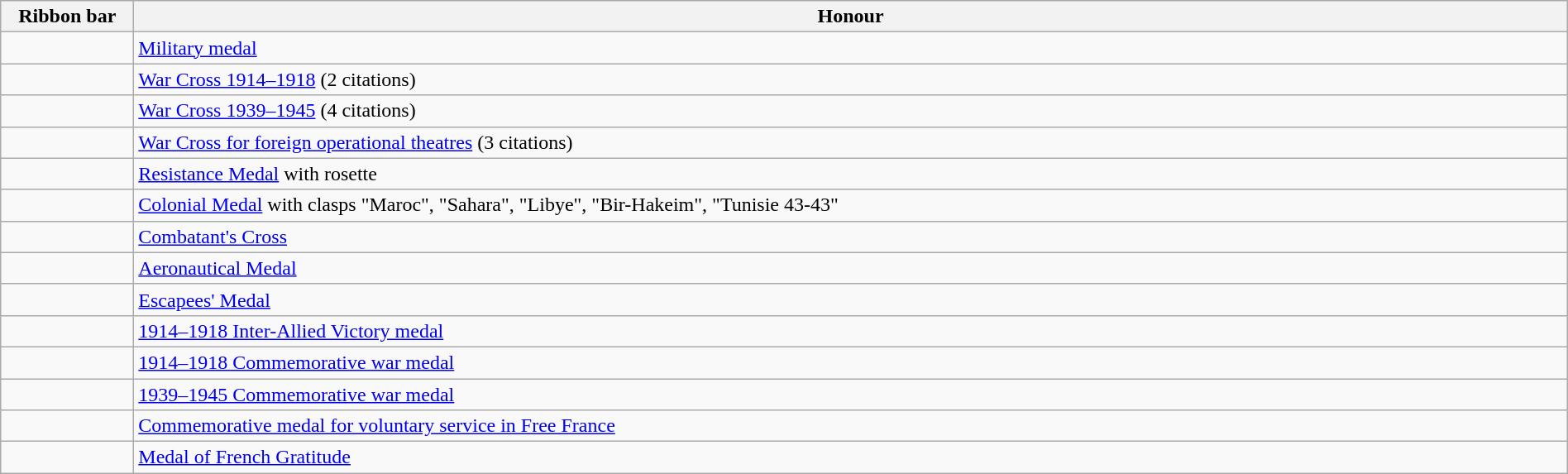<table class="wikitable"  style="width: 100%">
<tr>
<th style="width:100px;">Ribbon bar</th>
<th>Honour</th>
</tr>
<tr>
<td></td>
<td><a href='#'>Military medal</a></td>
</tr>
<tr>
<td></td>
<td><a href='#'>War Cross 1914–1918</a> (2 citations)</td>
</tr>
<tr>
<td></td>
<td><a href='#'>War Cross 1939–1945</a> (4 citations)</td>
</tr>
<tr>
<td></td>
<td><a href='#'>War Cross for foreign operational theatres</a> (3 citations)</td>
</tr>
<tr>
<td></td>
<td><a href='#'>Resistance Medal</a> with rosette</td>
</tr>
<tr>
<td></td>
<td><a href='#'>Colonial Medal</a> with clasps "Maroc", "Sahara", "Libye", "Bir-Hakeim", "Tunisie 43-43"</td>
</tr>
<tr>
<td></td>
<td><a href='#'>Combatant's Cross</a></td>
</tr>
<tr>
<td></td>
<td><a href='#'>Aeronautical Medal</a></td>
</tr>
<tr>
<td></td>
<td><a href='#'>Escapees' Medal</a></td>
</tr>
<tr>
<td></td>
<td><a href='#'>1914–1918 Inter-Allied Victory medal</a></td>
</tr>
<tr>
<td></td>
<td><a href='#'>1914–1918 Commemorative war medal</a></td>
</tr>
<tr>
<td></td>
<td><a href='#'>1939–1945 Commemorative war medal</a></td>
</tr>
<tr>
<td></td>
<td><a href='#'>Commemorative medal for voluntary service in Free France</a></td>
</tr>
<tr>
<td></td>
<td><a href='#'>Medal of French Gratitude</a></td>
</tr>
</table>
